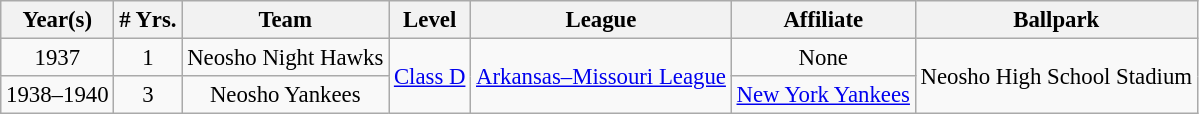<table class="wikitable" style="text-align:center; font-size: 95%;">
<tr>
<th>Year(s)</th>
<th># Yrs.</th>
<th>Team</th>
<th>Level</th>
<th>League</th>
<th>Affiliate</th>
<th>Ballpark</th>
</tr>
<tr>
<td>1937</td>
<td>1</td>
<td>Neosho Night Hawks</td>
<td rowspan=2><a href='#'>Class D</a></td>
<td rowspan=2><a href='#'>Arkansas–Missouri League</a></td>
<td>None</td>
<td rowspan=2>Neosho High School Stadium</td>
</tr>
<tr>
<td>1938–1940</td>
<td>3</td>
<td>Neosho Yankees</td>
<td><a href='#'>New York Yankees</a></td>
</tr>
</table>
